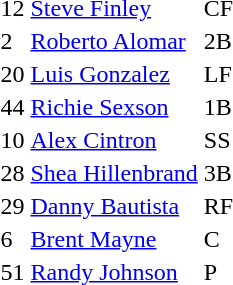<table>
<tr>
<td>12</td>
<td><a href='#'>Steve Finley</a></td>
<td>CF</td>
</tr>
<tr>
<td>2</td>
<td><a href='#'>Roberto Alomar</a></td>
<td>2B</td>
</tr>
<tr>
<td>20</td>
<td><a href='#'>Luis Gonzalez</a></td>
<td>LF</td>
</tr>
<tr>
<td>44</td>
<td><a href='#'>Richie Sexson</a></td>
<td>1B</td>
</tr>
<tr>
<td>10</td>
<td><a href='#'>Alex Cintron</a></td>
<td>SS</td>
</tr>
<tr>
<td>28</td>
<td><a href='#'>Shea Hillenbrand</a></td>
<td>3B</td>
</tr>
<tr>
<td>29</td>
<td><a href='#'>Danny Bautista</a></td>
<td>RF</td>
</tr>
<tr>
<td>6</td>
<td><a href='#'>Brent Mayne</a></td>
<td>C</td>
</tr>
<tr>
<td>51</td>
<td><a href='#'>Randy Johnson</a></td>
<td>P</td>
</tr>
<tr>
</tr>
</table>
